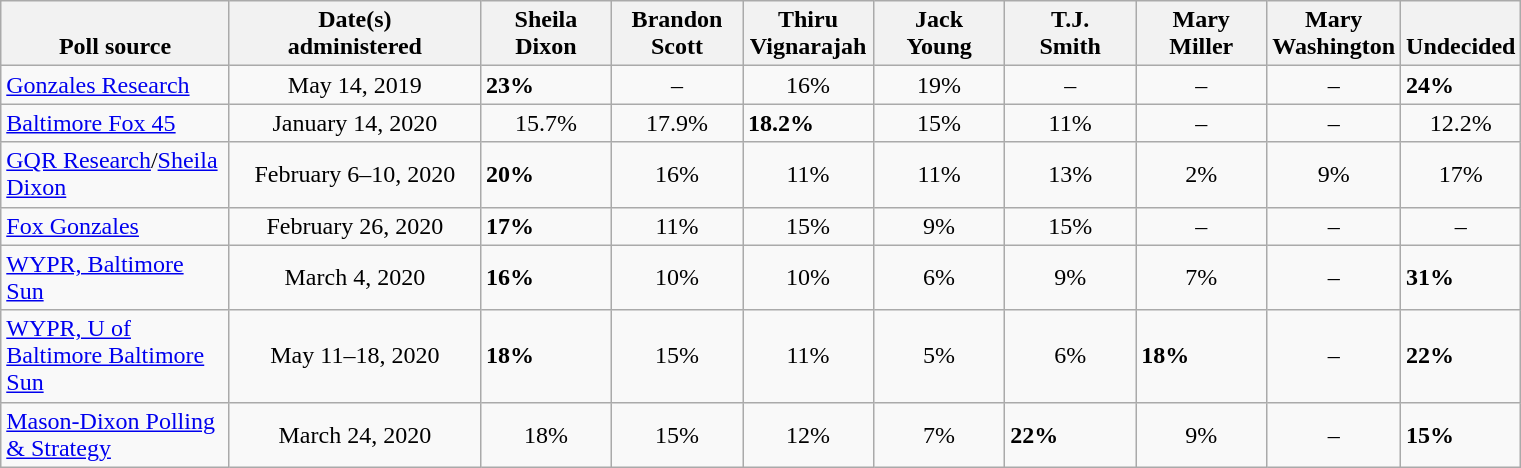<table class="wikitable">
<tr valign= bottom>
<th style="width:145px;">Poll source</th>
<th style="width:160px;">Date(s)<br>administered</th>
<th style="width:80px;">Sheila<br>Dixon</th>
<th style="width:80px;">Brandon<br>Scott</th>
<th style="width:80px;">Thiru<br>Vignarajah</th>
<th style="width:80px;">Jack<br>Young</th>
<th style="width:80px;">T.J.<br>Smith</th>
<th style="width:80px;">Mary<br>Miller</th>
<th style="width:80px;">Mary<br>Washington</th>
<th>Undecided</th>
</tr>
<tr>
<td><a href='#'>Gonzales Research</a></td>
<td align=center>May 14, 2019</td>
<td><strong>23%</strong></td>
<td align=center>–</td>
<td align=center>16%</td>
<td align=center>19%</td>
<td align=center>–</td>
<td align=center>–</td>
<td align=center>–</td>
<td><strong>24%</strong></td>
</tr>
<tr>
<td><a href='#'>Baltimore Fox 45</a></td>
<td align=center>January 14, 2020</td>
<td align=center>15.7%</td>
<td align=center>17.9%</td>
<td><strong>18.2%</strong></td>
<td align=center>15%</td>
<td align=center>11%</td>
<td align=center>–</td>
<td align=center>–</td>
<td align=center>12.2%</td>
</tr>
<tr>
<td><a href='#'>GQR Research</a>/<a href='#'>Sheila Dixon</a></td>
<td align=center>February 6–10, 2020</td>
<td><strong>20%</strong></td>
<td align=center>16%</td>
<td align=center>11%</td>
<td align=center>11%</td>
<td align=center>13%</td>
<td align=center>2%</td>
<td align=center>9%</td>
<td align=center>17%</td>
</tr>
<tr>
<td><a href='#'>Fox Gonzales</a></td>
<td align=center>February 26, 2020</td>
<td><strong>17%</strong></td>
<td align=center>11%</td>
<td align=center>15%</td>
<td align=center>9%</td>
<td align=center>15%</td>
<td align=center>–</td>
<td align=center>–</td>
<td align=center>–</td>
</tr>
<tr>
<td><a href='#'>WYPR, Baltimore Sun</a></td>
<td align=center>March 4, 2020</td>
<td><strong>16%</strong></td>
<td align=center>10%</td>
<td align=center>10%</td>
<td align=center>6%</td>
<td align=center>9%</td>
<td align=center>7%</td>
<td align=center>–</td>
<td><strong>31%</strong></td>
</tr>
<tr>
<td><a href='#'>WYPR, U of Baltimore Baltimore Sun</a></td>
<td align=center>May 11–18, 2020</td>
<td><strong>18%</strong></td>
<td align=center>15%</td>
<td align=center>11%</td>
<td align=center>5%</td>
<td align=center>6%</td>
<td><strong>18%</strong></td>
<td align=center>–</td>
<td><strong>22%</strong></td>
</tr>
<tr>
<td><a href='#'>Mason-Dixon Polling & Strategy</a></td>
<td align=center>March 24, 2020</td>
<td align=center>18%</td>
<td align=center>15%</td>
<td align=center>12%</td>
<td align=center>7%</td>
<td><strong>22%</strong></td>
<td align=center>9%</td>
<td align=center>–</td>
<td><strong>15%</strong></td>
</tr>
</table>
